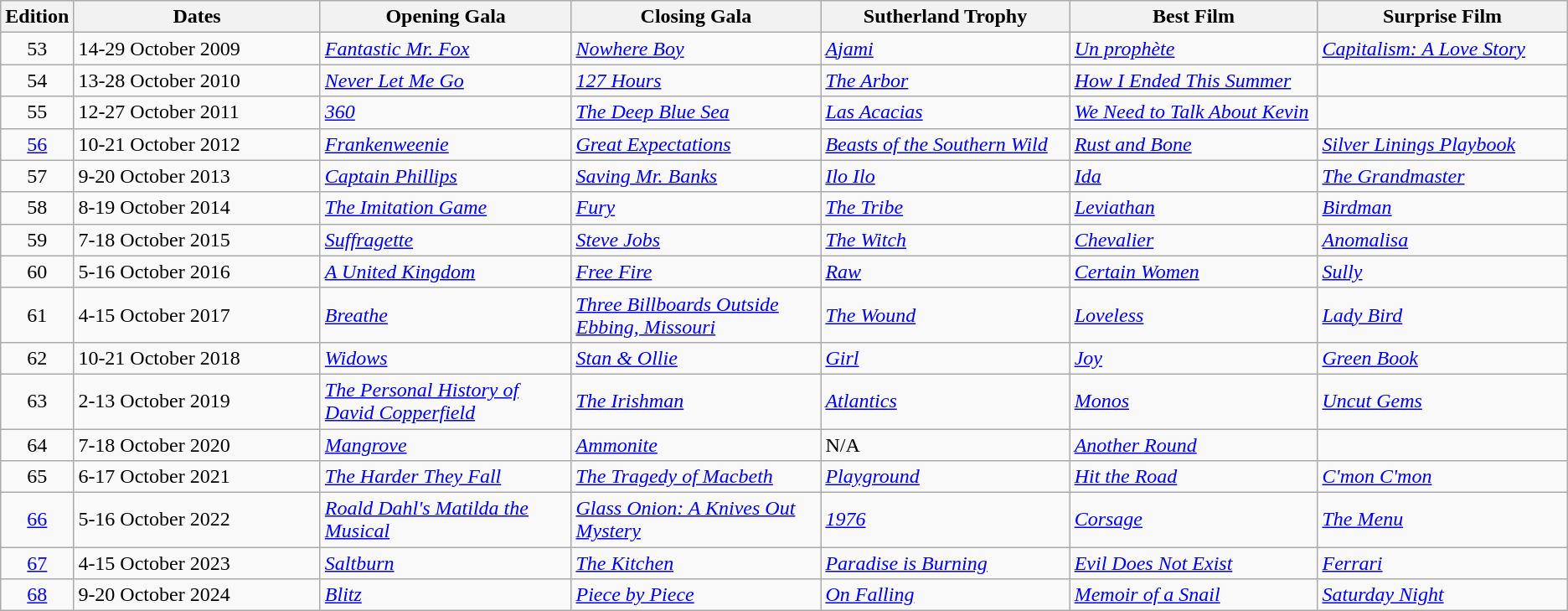<table class="sortable wikitable plainrowheaders">
<tr>
<th scope="col" width=40>Edition</th>
<th scope="col" width=200>Dates</th>
<th scope="col" width=200>Opening Gala</th>
<th scope="col" width=200>Closing Gala</th>
<th scope="col" width=200>Sutherland Trophy</th>
<th scope="col" width=200>Best Film</th>
<th scope="col" width=200>Surprise Film</th>
</tr>
<tr>
<td align=center>53</td>
<td>14-29 October 2009</td>
<td><em><a href='#'>Fantastic Mr. Fox</a> </em></td>
<td><em><a href='#'>Nowhere Boy</a> </em></td>
<td><em><a href='#'>Ajami</a></em></td>
<td><em><a href='#'>Un prophète</a></em></td>
<td><em><a href='#'>Capitalism: A Love Story</a></em></td>
</tr>
<tr>
<td align=center>54</td>
<td>13-28 October 2010</td>
<td><em><a href='#'>Never Let Me Go</a></em></td>
<td><em><a href='#'>127 Hours</a></em></td>
<td><em><a href='#'>The Arbor</a></em></td>
<td><em><a href='#'>How I Ended This Summer</a></em></td>
<td></td>
</tr>
<tr>
<td align=center>55</td>
<td>12-27 October 2011</td>
<td><em><a href='#'>360</a></em></td>
<td><em><a href='#'>The Deep Blue Sea</a></em></td>
<td><em><a href='#'>Las Acacias</a></em></td>
<td><em><a href='#'>We Need to Talk About Kevin</a></em></td>
<td></td>
</tr>
<tr>
<td align=center><a href='#'>56</a></td>
<td>10-21 October 2012</td>
<td><em><a href='#'>Frankenweenie</a></em></td>
<td><em><a href='#'>Great Expectations</a></em></td>
<td><em><a href='#'>Beasts of the Southern Wild</a></em></td>
<td><em><a href='#'>Rust and Bone</a></em></td>
<td><em><a href='#'>Silver Linings Playbook</a></em></td>
</tr>
<tr>
<td align=center>57</td>
<td>9-20 October 2013</td>
<td><em> <a href='#'>Captain Phillips</a></em></td>
<td><em><a href='#'>Saving Mr. Banks</a></em></td>
<td><em><a href='#'>Ilo Ilo</a></em></td>
<td><em><a href='#'>Ida</a></em></td>
<td><em><a href='#'>The Grandmaster</a></em></td>
</tr>
<tr>
<td align=center>58</td>
<td>8-19 October 2014</td>
<td><em><a href='#'>The Imitation Game</a></em></td>
<td><em><a href='#'>Fury</a></em></td>
<td><em><a href='#'>The Tribe</a></em></td>
<td><em><a href='#'>Leviathan</a></em></td>
<td><em><a href='#'>Birdman</a></em></td>
</tr>
<tr>
<td align=center>59</td>
<td>7-18 October 2015</td>
<td><em> <a href='#'>Suffragette</a></em></td>
<td><em><a href='#'>Steve Jobs</a></em></td>
<td><em><a href='#'>The Witch</a></em></td>
<td><em><a href='#'>Chevalier</a></em></td>
<td><em><a href='#'>Anomalisa</a></em></td>
</tr>
<tr>
<td align=center>60</td>
<td>5-16 October 2016</td>
<td><em><a href='#'>A United Kingdom</a></em></td>
<td><em><a href='#'>Free Fire</a></em></td>
<td><em><a href='#'>Raw</a></em></td>
<td><em><a href='#'>Certain Women</a></em></td>
<td><em><a href='#'>Sully</a></em></td>
</tr>
<tr>
<td align=center>61</td>
<td>4-15 October 2017</td>
<td><em><a href='#'>Breathe</a></em></td>
<td><em><a href='#'>Three Billboards Outside Ebbing, Missouri</a></em></td>
<td><em><a href='#'>The Wound</a></em></td>
<td><em><a href='#'>Loveless</a></em></td>
<td><em><a href='#'>Lady Bird</a></em></td>
</tr>
<tr>
<td align=center>62</td>
<td>10-21 October 2018</td>
<td><em><a href='#'>Widows</a></em></td>
<td><em><a href='#'>Stan & Ollie</a></em></td>
<td><em><a href='#'>Girl</a></em></td>
<td><em><a href='#'>Joy</a></em></td>
<td><em><a href='#'>Green Book</a></em></td>
</tr>
<tr>
<td align=center>63</td>
<td>2-13 October 2019</td>
<td><em><a href='#'>The Personal History of David Copperfield</a></em></td>
<td><em><a href='#'>The Irishman</a></em></td>
<td><em><a href='#'>Atlantics</a></em></td>
<td><em><a href='#'>Monos</a></em></td>
<td><em><a href='#'>Uncut Gems</a></em></td>
</tr>
<tr>
<td align=center>64</td>
<td>7-18 October 2020</td>
<td><em><a href='#'>Mangrove</a></em></td>
<td><em><a href='#'>Ammonite</a></em></td>
<td>N/A</td>
<td><em><a href='#'>Another Round</a></em></td>
<td></td>
</tr>
<tr>
<td align=center>65</td>
<td>6-17 October 2021</td>
<td><em><a href='#'>The Harder They Fall</a></em></td>
<td><em><a href='#'>The Tragedy of Macbeth</a></em></td>
<td><em><a href='#'>Playground</a></em></td>
<td><em><a href='#'>Hit the Road</a></em></td>
<td><em><a href='#'>C'mon C'mon</a></em></td>
</tr>
<tr>
<td align=center><a href='#'>66</a></td>
<td>5-16 October 2022</td>
<td><em><a href='#'>Roald Dahl's Matilda the Musical</a></em></td>
<td><em><a href='#'>Glass Onion: A Knives Out Mystery</a></em></td>
<td><em><a href='#'>1976</a></em></td>
<td><em><a href='#'>Corsage</a></em></td>
<td><em> <a href='#'>The Menu</a></em></td>
</tr>
<tr>
<td align=center><a href='#'>67</a></td>
<td>4-15 October 2023</td>
<td><em><a href='#'>Saltburn</a></em></td>
<td><em><a href='#'>The Kitchen</a></em></td>
<td><em><a href='#'>Paradise is Burning</a></em></td>
<td><em><a href='#'>Evil Does Not Exist</a></em></td>
<td><em><a href='#'>Ferrari</a></em></td>
</tr>
<tr>
<td align=center><a href='#'>68</a></td>
<td>9-20 October 2024</td>
<td><em><a href='#'>Blitz</a></em></td>
<td><em><a href='#'>Piece by Piece</a></em></td>
<td><em><a href='#'>On Falling</a></em></td>
<td><em><a href='#'>Memoir of a Snail</a></em></td>
<td><em><a href='#'>Saturday Night</a></em></td>
</tr>
</table>
